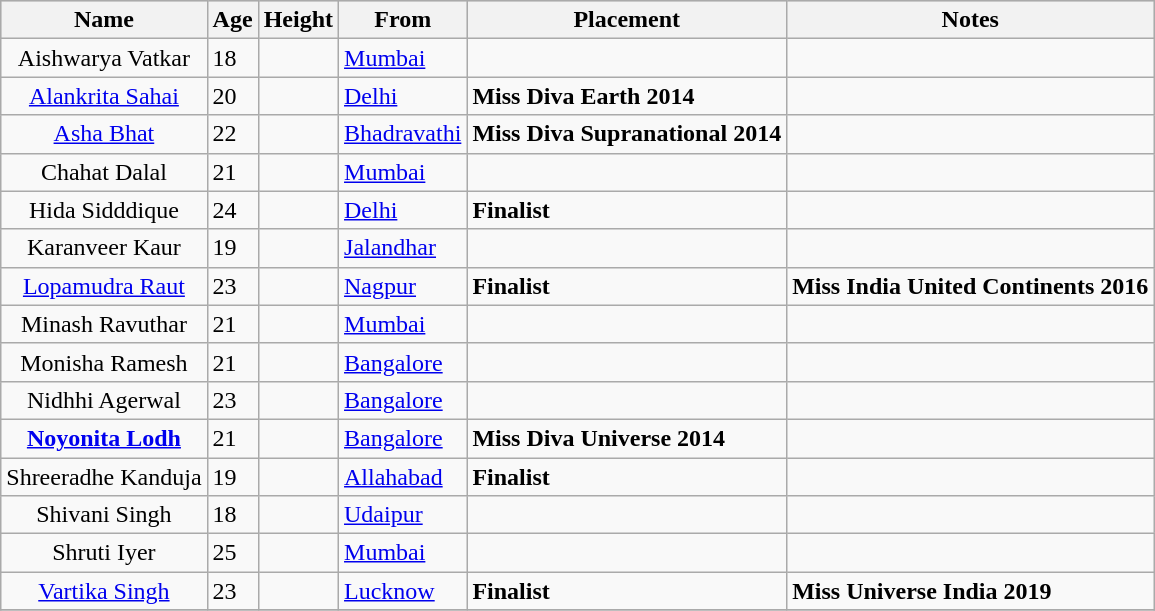<table class="sortable wikitable">
<tr style="background:#ccc;">
<th>Name</th>
<th>Age</th>
<th>Height</th>
<th>From</th>
<th>Placement</th>
<th>Notes</th>
</tr>
<tr>
<td style="text-align:center;">Aishwarya Vatkar</td>
<td>18</td>
<td></td>
<td><a href='#'>Mumbai</a></td>
<td></td>
<td></td>
</tr>
<tr>
<td style="text-align:center;"><a href='#'>Alankrita Sahai</a></td>
<td>20</td>
<td></td>
<td><a href='#'>Delhi</a></td>
<td><strong>Miss Diva Earth 2014</strong></td>
<td></td>
</tr>
<tr>
<td style="text-align:center;"><a href='#'>Asha Bhat</a></td>
<td>22</td>
<td></td>
<td><a href='#'>Bhadravathi</a></td>
<td><strong>Miss Diva Supranational 2014</strong></td>
<td></td>
</tr>
<tr>
<td style="text-align:center;">Chahat Dalal</td>
<td>21</td>
<td></td>
<td><a href='#'>Mumbai</a></td>
<td></td>
<td></td>
</tr>
<tr>
<td style="text-align:center;">Hida Sidddique</td>
<td>24</td>
<td></td>
<td><a href='#'>Delhi</a></td>
<td><strong>Finalist</strong></td>
<td></td>
</tr>
<tr>
<td style="text-align:center;">Karanveer Kaur</td>
<td>19</td>
<td></td>
<td><a href='#'>Jalandhar</a></td>
<td></td>
<td></td>
</tr>
<tr>
<td style="text-align:center;"><a href='#'>Lopamudra Raut</a></td>
<td>23</td>
<td></td>
<td><a href='#'>Nagpur</a></td>
<td><strong>Finalist</strong></td>
<td><strong>Miss India United Continents 2016</strong></td>
</tr>
<tr>
<td style="text-align:center;">Minash Ravuthar</td>
<td>21</td>
<td></td>
<td><a href='#'>Mumbai</a></td>
<td></td>
<td></td>
</tr>
<tr>
<td style="text-align:center;">Monisha Ramesh</td>
<td>21</td>
<td></td>
<td><a href='#'>Bangalore</a></td>
<td></td>
<td></td>
</tr>
<tr>
<td style="text-align:center;">Nidhhi Agerwal</td>
<td>23</td>
<td></td>
<td><a href='#'>Bangalore</a></td>
<td></td>
<td></td>
</tr>
<tr>
<td style="text-align:center;"><strong><a href='#'>Noyonita Lodh</a></strong></td>
<td>21</td>
<td></td>
<td><a href='#'>Bangalore</a></td>
<td><strong>Miss Diva Universe 2014</strong></td>
<td></td>
</tr>
<tr>
<td style="text-align:center;">Shreeradhe Kanduja</td>
<td>19</td>
<td></td>
<td><a href='#'>Allahabad</a></td>
<td><strong>Finalist</strong></td>
<td></td>
</tr>
<tr>
<td style="text-align:center;">Shivani Singh</td>
<td>18</td>
<td></td>
<td><a href='#'>Udaipur</a></td>
<td></td>
</tr>
<tr>
<td style="text-align:center;">Shruti Iyer</td>
<td>25</td>
<td></td>
<td><a href='#'>Mumbai</a></td>
<td></td>
<td></td>
</tr>
<tr>
<td style="text-align:center;"><a href='#'>Vartika Singh</a></td>
<td>23</td>
<td></td>
<td><a href='#'>Lucknow</a></td>
<td><strong>Finalist</strong></td>
<td><strong>Miss Universe India 2019</strong></td>
</tr>
<tr>
</tr>
</table>
